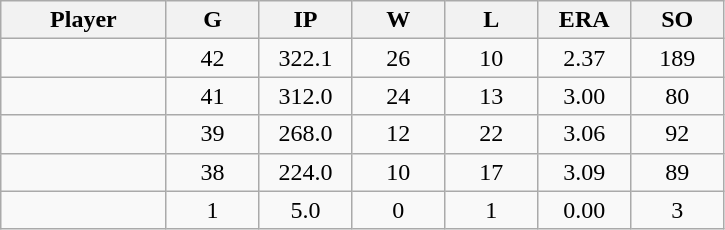<table class="wikitable sortable">
<tr>
<th bgcolor="#DDDDFF" width="16%">Player</th>
<th bgcolor="#DDDDFF" width="9%">G</th>
<th bgcolor="#DDDDFF" width="9%">IP</th>
<th bgcolor="#DDDDFF" width="9%">W</th>
<th bgcolor="#DDDDFF" width="9%">L</th>
<th bgcolor="#DDDDFF" width="9%">ERA</th>
<th bgcolor="#DDDDFF" width="9%">SO</th>
</tr>
<tr align="center">
<td></td>
<td>42</td>
<td>322.1</td>
<td>26</td>
<td>10</td>
<td>2.37</td>
<td>189</td>
</tr>
<tr align="center">
<td></td>
<td>41</td>
<td>312.0</td>
<td>24</td>
<td>13</td>
<td>3.00</td>
<td>80</td>
</tr>
<tr align="center">
<td></td>
<td>39</td>
<td>268.0</td>
<td>12</td>
<td>22</td>
<td>3.06</td>
<td>92</td>
</tr>
<tr align="center">
<td></td>
<td>38</td>
<td>224.0</td>
<td>10</td>
<td>17</td>
<td>3.09</td>
<td>89</td>
</tr>
<tr align="center">
<td></td>
<td>1</td>
<td>5.0</td>
<td>0</td>
<td>1</td>
<td>0.00</td>
<td>3</td>
</tr>
</table>
